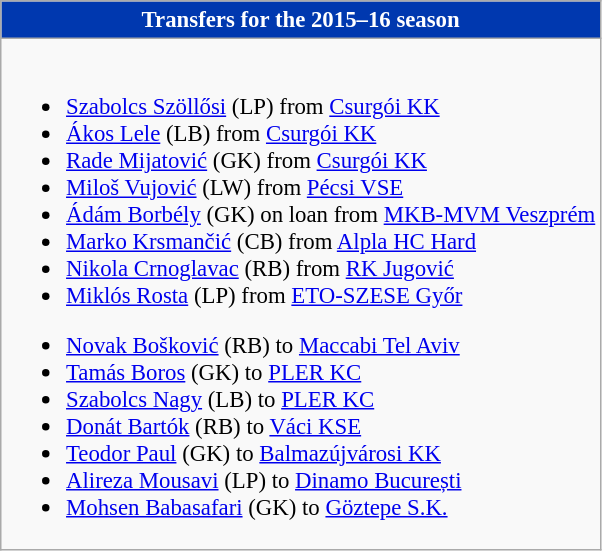<table class="wikitable collapsible collapsed" style="font-size:95%">
<tr>
<th style="color:#FFFFFF; background:#0038af"> <strong>Transfers for the 2015–16 season</strong></th>
</tr>
<tr>
<td><br>
<ul><li> <a href='#'>Szabolcs Szöllősi</a> (LP) from  <a href='#'>Csurgói KK</a></li><li> <a href='#'>Ákos Lele</a> (LB) from  <a href='#'>Csurgói KK</a></li><li> <a href='#'>Rade Mijatović</a> (GK) from  <a href='#'>Csurgói KK</a></li><li> <a href='#'>Miloš Vujović</a> (LW) from  <a href='#'>Pécsi VSE</a></li><li> <a href='#'>Ádám Borbély</a> (GK) on loan from  <a href='#'>MKB-MVM Veszprém</a></li><li> <a href='#'>Marko Krsmančić</a> (CB) from  <a href='#'>Alpla HC Hard</a></li><li> <a href='#'>Nikola Crnoglavac</a> (RB) from  <a href='#'>RK Jugović</a></li><li> <a href='#'>Miklós Rosta</a> (LP) from  <a href='#'>ETO-SZESE Győr</a></li></ul><ul><li> <a href='#'>Novak Bošković</a> (RB) to  <a href='#'>Maccabi Tel Aviv</a></li><li> <a href='#'>Tamás Boros</a> (GK) to  <a href='#'>PLER KC</a></li><li> <a href='#'>Szabolcs Nagy</a> (LB) to  <a href='#'>PLER KC</a></li><li> <a href='#'>Donát Bartók</a> (RB) to  <a href='#'>Váci KSE</a></li><li> <a href='#'>Teodor Paul</a> (GK) to  <a href='#'>Balmazújvárosi KK</a></li><li> <a href='#'>Alireza Mousavi</a> (LP) to  <a href='#'>Dinamo București</a></li><li> <a href='#'>Mohsen Babasafari</a> (GK) to  <a href='#'>Göztepe S.K.</a></li></ul></td>
</tr>
</table>
